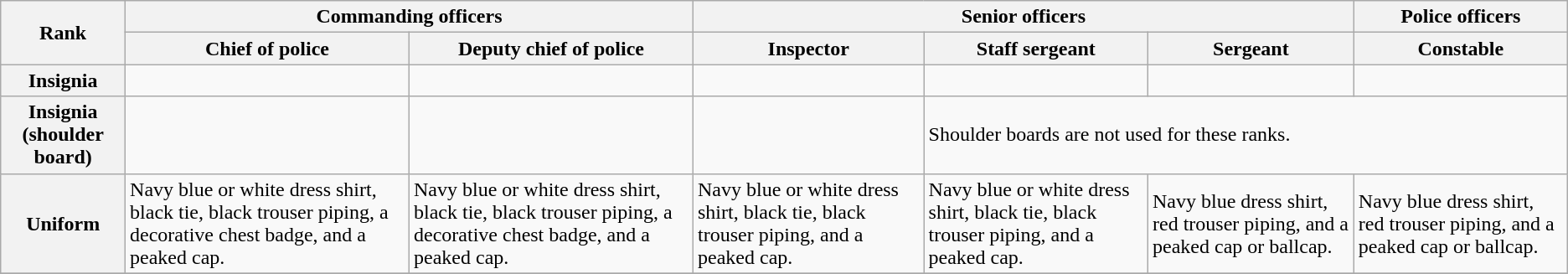<table class="wikitable">
<tr>
<th rowspan="2">Rank</th>
<th colspan="2">Commanding officers</th>
<th colspan="3">Senior officers</th>
<th colspan=“1”>Police officers</th>
</tr>
<tr>
<th>Chief of police</th>
<th>Deputy chief of police</th>
<th>Inspector</th>
<th>Staff sergeant</th>
<th>Sergeant</th>
<th>Constable</th>
</tr>
<tr>
<th>Insignia</th>
<td></td>
<td></td>
<td></td>
<td></td>
<td></td>
<td></td>
</tr>
<tr>
<th>Insignia (shoulder board)</th>
<td></td>
<td></td>
<td></td>
<td colspan="3">Shoulder boards are not used for these ranks.</td>
</tr>
<tr>
<th>Uniform</th>
<td>Navy blue or white dress shirt, black tie, black trouser piping, a decorative chest badge, and a peaked cap.</td>
<td>Navy blue or white dress shirt, black tie, black trouser piping, a decorative chest badge, and a peaked cap.</td>
<td>Navy blue or white dress shirt, black tie, black trouser piping, and a peaked cap.</td>
<td>Navy blue or white dress shirt, black tie, black trouser piping, and a peaked cap.</td>
<td>Navy blue dress shirt, red trouser piping, and a peaked cap or ballcap.</td>
<td>Navy blue dress shirt, red trouser piping, and a peaked cap or ballcap.</td>
</tr>
<tr>
</tr>
</table>
